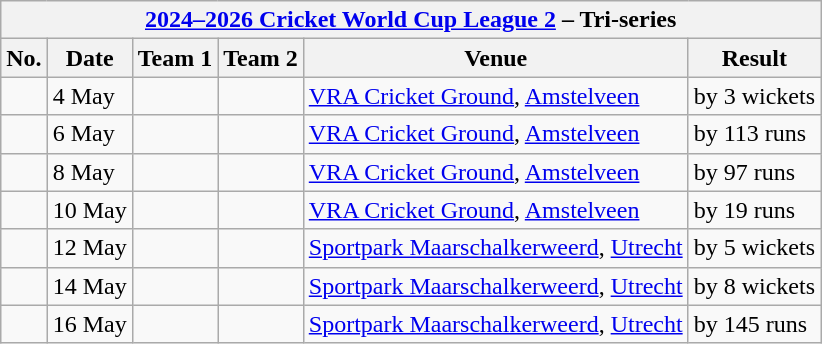<table class="wikitable">
<tr>
<th colspan="6"><a href='#'>2024–2026 Cricket World Cup League 2</a> – Tri-series</th>
</tr>
<tr>
<th>No.</th>
<th>Date</th>
<th>Team 1</th>
<th>Team 2</th>
<th>Venue</th>
<th>Result</th>
</tr>
<tr>
<td></td>
<td>4 May</td>
<td></td>
<td></td>
<td><a href='#'>VRA Cricket Ground</a>, <a href='#'>Amstelveen</a></td>
<td> by 3 wickets</td>
</tr>
<tr>
<td></td>
<td>6 May</td>
<td></td>
<td></td>
<td><a href='#'>VRA Cricket Ground</a>, <a href='#'>Amstelveen</a></td>
<td> by 113 runs</td>
</tr>
<tr>
<td></td>
<td>8 May</td>
<td></td>
<td></td>
<td><a href='#'>VRA Cricket Ground</a>, <a href='#'>Amstelveen</a></td>
<td> by 97 runs</td>
</tr>
<tr>
<td></td>
<td>10 May</td>
<td></td>
<td></td>
<td><a href='#'>VRA Cricket Ground</a>, <a href='#'>Amstelveen</a></td>
<td> by 19 runs</td>
</tr>
<tr>
<td></td>
<td>12 May</td>
<td></td>
<td></td>
<td><a href='#'>Sportpark Maarschalkerweerd</a>, <a href='#'>Utrecht</a></td>
<td> by 5 wickets</td>
</tr>
<tr>
<td></td>
<td>14 May</td>
<td></td>
<td></td>
<td><a href='#'>Sportpark Maarschalkerweerd</a>, <a href='#'>Utrecht</a></td>
<td> by 8 wickets</td>
</tr>
<tr>
<td></td>
<td>16 May</td>
<td></td>
<td></td>
<td><a href='#'>Sportpark Maarschalkerweerd</a>, <a href='#'>Utrecht</a></td>
<td> by 145 runs</td>
</tr>
</table>
